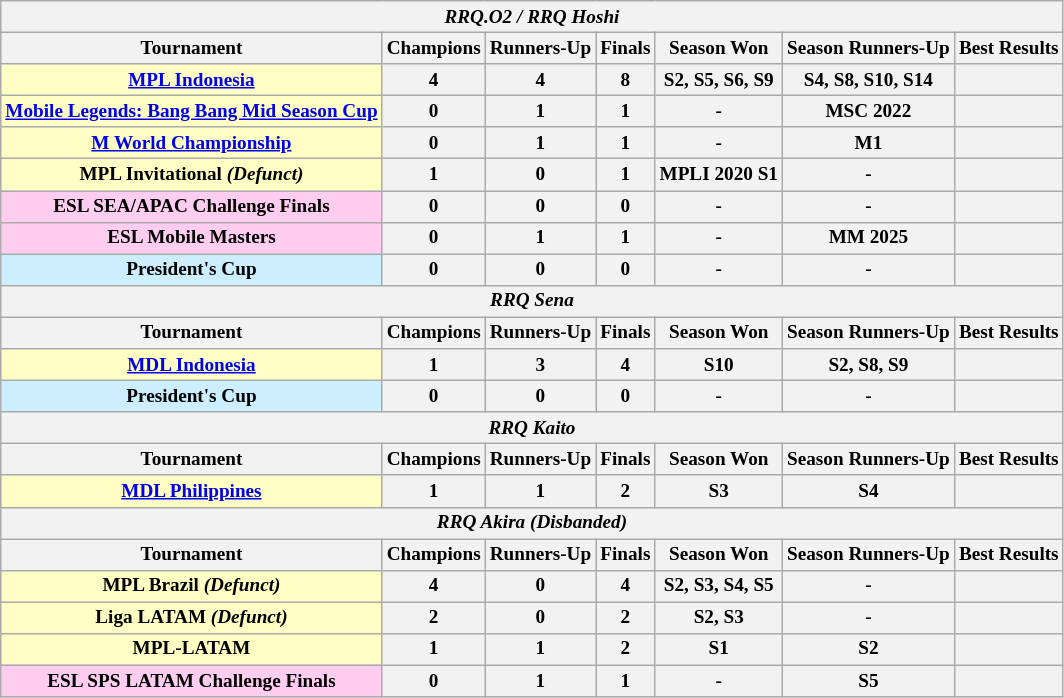<table class="wikitable" style="font-size:80%; text-align:center;">
<tr>
<th colspan="7"> <em>RRQ.O2 / RRQ Hoshi</em></th>
</tr>
<tr>
<th>Tournament</th>
<th>Champions</th>
<th>Runners-Up</th>
<th>Finals</th>
<th>Season Won</th>
<th>Season Runners-Up</th>
<th>Best Results</th>
</tr>
<tr>
<th style="background-color:#FFFFC5;"><a href='#'>MPL Indonesia</a></th>
<th>4</th>
<th>4</th>
<th>8</th>
<th>S2, S5, S6, S9</th>
<th>S4, S8, S10, S14</th>
<th></th>
</tr>
<tr>
<th style="background-color:#FFFFC5;"><a href='#'>Mobile Legends: Bang Bang Mid Season Cup</a></th>
<th>0</th>
<th>1</th>
<th>1</th>
<th>-</th>
<th>MSC 2022</th>
<th></th>
</tr>
<tr>
<th style="background-color:#FFFFC5;"><a href='#'>M World Championship</a></th>
<th>0</th>
<th>1</th>
<th>1</th>
<th>-</th>
<th>M1</th>
<th></th>
</tr>
<tr>
<th style="background-color:#FFFFC5;">MPL Invitational <em>(Defunct)</em></th>
<th>1</th>
<th>0</th>
<th>1</th>
<th>MPLI 2020 S1</th>
<th>-</th>
<th></th>
</tr>
<tr>
<th style="background-color:#FFCDF0;">ESL SEA/APAC Challenge Finals</th>
<th>0</th>
<th>0</th>
<th>0</th>
<th>-</th>
<th>-</th>
<th></th>
</tr>
<tr>
<th style="background-color:#FFCDF0;">ESL Mobile Masters</th>
<th>0</th>
<th>1</th>
<th>1</th>
<th>-</th>
<th>MM 2025</th>
<th></th>
</tr>
<tr>
<th style="background-color:#CCEEFF;">President's Cup</th>
<th>0</th>
<th>0</th>
<th>0</th>
<th>-</th>
<th>-</th>
<th></th>
</tr>
<tr>
<th colspan="7" style="background-color:#f2f2f2;"> <em>RRQ Sena</em></th>
</tr>
<tr>
<th>Tournament</th>
<th>Champions</th>
<th>Runners-Up</th>
<th>Finals</th>
<th>Season Won</th>
<th>Season Runners-Up</th>
<th>Best Results</th>
</tr>
<tr>
<th style="background-color:#FFFFC5;"><a href='#'> MDL Indonesia</a></th>
<th>1</th>
<th>3</th>
<th>4</th>
<th>S10</th>
<th>S2, S8, S9</th>
<th></th>
</tr>
<tr>
<th style="background-color:#CCEEFF;">President's Cup</th>
<th>0</th>
<th>0</th>
<th>0</th>
<th>-</th>
<th>-</th>
<th></th>
</tr>
<tr>
<th colspan="7" style="background-color:#f2f2f2;"> <em>RRQ Kaito</em></th>
</tr>
<tr>
<th>Tournament</th>
<th>Champions</th>
<th>Runners-Up</th>
<th>Finals</th>
<th>Season Won</th>
<th>Season Runners-Up</th>
<th>Best Results</th>
</tr>
<tr>
<th style="background-color:#FFFFC5;"><a href='#'> MDL Philippines</a></th>
<th>1</th>
<th>1</th>
<th>2</th>
<th>S3</th>
<th>S4</th>
<th></th>
</tr>
<tr>
<th colspan="7" style="background-color:#f2f2f2;"> <em>RRQ Akira</em>  <em>(Disbanded)</em></th>
</tr>
<tr>
<th>Tournament</th>
<th>Champions</th>
<th>Runners-Up</th>
<th>Finals</th>
<th>Season Won</th>
<th>Season Runners-Up</th>
<th>Best Results</th>
</tr>
<tr>
<th style="background-color:#FFFFC5;">MPL Brazil <em>(Defunct)</em></th>
<th>4</th>
<th>0</th>
<th>4</th>
<th>S2, S3, S4, S5</th>
<th>-</th>
<th></th>
</tr>
<tr>
<th style="background-color:#FFFFC5;">Liga LATAM <em>(Defunct)</em></th>
<th>2</th>
<th>0</th>
<th>2</th>
<th>S2, S3</th>
<th>-</th>
<th></th>
</tr>
<tr>
<th style="background-color:#FFFFC5;">MPL-LATAM</th>
<th>1</th>
<th>1</th>
<th>2</th>
<th>S1</th>
<th>S2</th>
<th></th>
</tr>
<tr>
<th style="background-color:#FFCDF0;">ESL SPS LATAM Challenge Finals</th>
<th>0</th>
<th>1</th>
<th>1</th>
<th>-</th>
<th>S5</th>
<th></th>
</tr>
</table>
